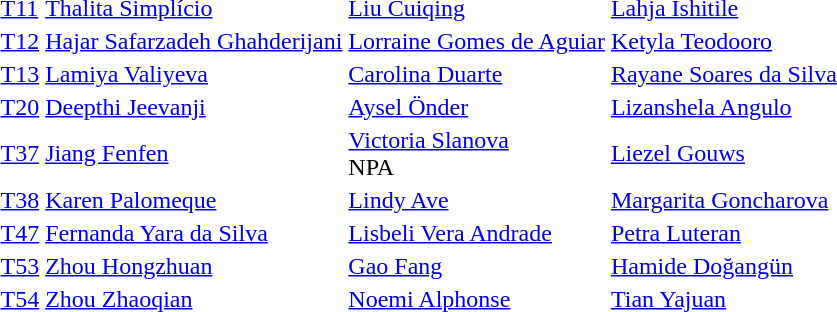<table>
<tr>
<td><a href='#'>T11</a></td>
<td><a href='#'>Thalita Simplício</a><br></td>
<td><a href='#'>Liu Cuiqing</a><br></td>
<td><a href='#'>Lahja Ishitile</a><br></td>
</tr>
<tr>
<td><a href='#'>T12</a></td>
<td><a href='#'>Hajar Safarzadeh Ghahderijani</a><br></td>
<td><a href='#'>Lorraine Gomes de Aguiar</a><br></td>
<td><a href='#'>Ketyla Teodooro</a><br></td>
</tr>
<tr>
<td><a href='#'>T13</a></td>
<td><a href='#'>Lamiya Valiyeva</a><br></td>
<td><a href='#'>Carolina Duarte</a><br></td>
<td><a href='#'>Rayane Soares da Silva</a><br></td>
</tr>
<tr>
<td><a href='#'>T20</a></td>
<td><a href='#'>Deepthi Jeevanji</a><br></td>
<td><a href='#'>Aysel Önder</a><br></td>
<td><a href='#'>Lizanshela Angulo</a><br></td>
</tr>
<tr>
<td><a href='#'>T37</a></td>
<td><a href='#'>Jiang Fenfen</a><br></td>
<td><a href='#'>Victoria Slanova</a><br>NPA</td>
<td><a href='#'>Liezel Gouws</a><br></td>
</tr>
<tr>
<td><a href='#'>T38</a></td>
<td><a href='#'>Karen Palomeque</a><br></td>
<td><a href='#'>Lindy Ave</a><br></td>
<td><a href='#'>Margarita Goncharova</a><br></td>
</tr>
<tr>
<td><a href='#'>T47</a></td>
<td><a href='#'>Fernanda Yara da Silva</a><br></td>
<td><a href='#'>Lisbeli Vera Andrade</a><br></td>
<td><a href='#'>Petra Luteran</a><br></td>
</tr>
<tr>
<td><a href='#'>T53</a></td>
<td><a href='#'>Zhou Hongzhuan</a><br></td>
<td><a href='#'>Gao Fang</a><br></td>
<td><a href='#'>Hamide Doğangün</a><br></td>
</tr>
<tr>
<td><a href='#'>T54</a></td>
<td><a href='#'>Zhou Zhaoqian</a><br></td>
<td><a href='#'>Noemi Alphonse</a><br></td>
<td><a href='#'>Tian Yajuan</a><br></td>
</tr>
</table>
